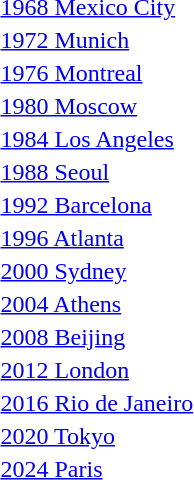<table>
<tr>
<td><a href='#'>1968 Mexico City</a><br></td>
<td></td>
<td></td>
<td></td>
</tr>
<tr>
<td><a href='#'>1972 Munich</a><br></td>
<td></td>
<td></td>
<td></td>
</tr>
<tr>
<td><a href='#'>1976 Montreal</a><br></td>
<td></td>
<td></td>
<td></td>
</tr>
<tr>
<td><a href='#'>1980 Moscow</a><br></td>
<td></td>
<td></td>
<td></td>
</tr>
<tr>
<td><a href='#'>1984 Los Angeles</a><br></td>
<td></td>
<td></td>
<td></td>
</tr>
<tr>
<td><a href='#'>1988 Seoul</a><br></td>
<td></td>
<td></td>
<td></td>
</tr>
<tr>
<td><a href='#'>1992 Barcelona</a><br></td>
<td></td>
<td></td>
<td></td>
</tr>
<tr>
<td><a href='#'>1996 Atlanta</a><br></td>
<td></td>
<td></td>
<td></td>
</tr>
<tr>
<td><a href='#'>2000 Sydney</a><br></td>
<td></td>
<td></td>
<td></td>
</tr>
<tr>
<td><a href='#'>2004 Athens</a><br></td>
<td></td>
<td></td>
<td></td>
</tr>
<tr>
<td><a href='#'>2008 Beijing</a><br></td>
<td></td>
<td></td>
<td></td>
</tr>
<tr>
<td><a href='#'>2012 London</a><br></td>
<td></td>
<td></td>
<td></td>
</tr>
<tr>
<td><a href='#'>2016 Rio de Janeiro</a><br></td>
<td></td>
<td></td>
<td></td>
</tr>
<tr>
<td><a href='#'>2020 Tokyo</a><br></td>
<td></td>
<td></td>
<td></td>
</tr>
<tr>
<td><a href='#'>2024 Paris</a><br></td>
<td></td>
<td></td>
<td></td>
</tr>
</table>
